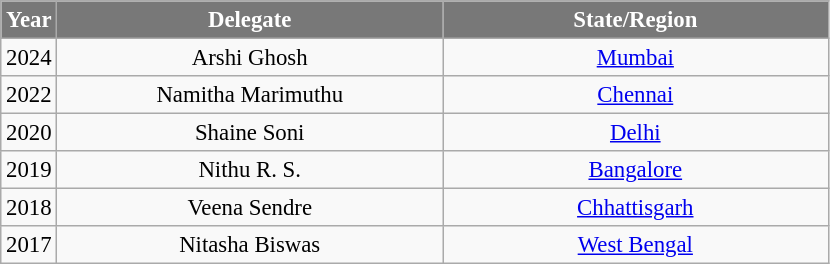<table class="wikitable sortable" style="font-size: 95%; text-align:center">
<tr>
<th width="30" style="background-color:#787878;color:#FFFFFF;">Year</th>
<th width="250" style="background-color:#787878;color:#FFFFFF;">Delegate</th>
<th width="250" style="background-color:#787878;color:#FFFFFF;">State/Region</th>
</tr>
<tr>
<td>2024</td>
<td>Arshi Ghosh</td>
<td><a href='#'>Mumbai</a></td>
</tr>
<tr>
<td>2022</td>
<td>Namitha Marimuthu</td>
<td><a href='#'>Chennai</a></td>
</tr>
<tr>
<td>2020</td>
<td>Shaine Soni</td>
<td><a href='#'>Delhi</a></td>
</tr>
<tr>
<td>2019</td>
<td>Nithu R. S.</td>
<td><a href='#'>Bangalore</a></td>
</tr>
<tr>
<td>2018</td>
<td>Veena Sendre</td>
<td><a href='#'>Chhattisgarh</a></td>
</tr>
<tr>
<td>2017</td>
<td>Nitasha Biswas</td>
<td><a href='#'>West Bengal</a></td>
</tr>
</table>
